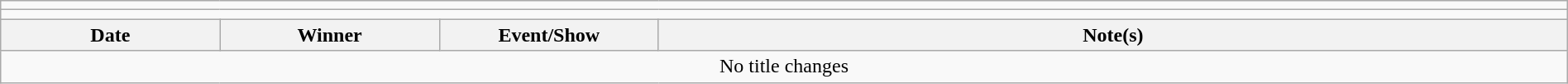<table class="wikitable" style="text-align:center; width:100%;">
<tr>
<td colspan="5"></td>
</tr>
<tr>
<td colspan="5"><strong></strong></td>
</tr>
<tr>
<th width=14%>Date</th>
<th width=14%>Winner</th>
<th width=14%>Event/Show</th>
<th width=58%>Note(s)</th>
</tr>
<tr>
<td colspan="5">No title changes</td>
</tr>
</table>
